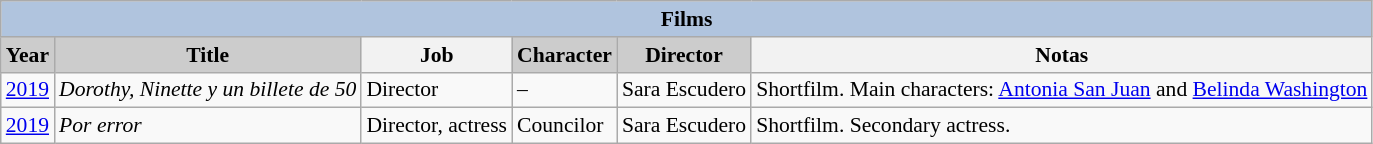<table class="wikitable" style="font-size: 90%;">
<tr>
<th colspan="6" style="background:#B0C4DE;">Films</th>
</tr>
<tr>
<th style="background: #CCCCCC;">Year</th>
<th style="background: #CCCCCC;">Title</th>
<th>Job</th>
<th style="background: #CCCCCC;">Character</th>
<th style="background: #CCCCCC;">Director</th>
<th>Notas</th>
</tr>
<tr>
<td><a href='#'>2019</a></td>
<td><em>Dorothy, Ninette y un billete de 50</em></td>
<td>Director</td>
<td>–</td>
<td>Sara Escudero</td>
<td>Shortfilm. Main characters: <a href='#'>Antonia San Juan</a> and <a href='#'>Belinda Washington</a></td>
</tr>
<tr>
<td><a href='#'>2019</a></td>
<td><em>Por error</em></td>
<td>Director, actress</td>
<td>Councilor</td>
<td>Sara Escudero</td>
<td>Shortfilm. Secondary actress.</td>
</tr>
</table>
